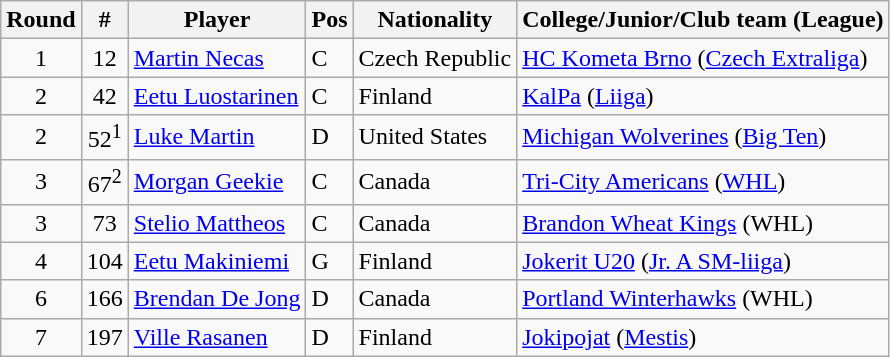<table class="wikitable">
<tr>
<th>Round</th>
<th>#</th>
<th>Player</th>
<th>Pos</th>
<th>Nationality</th>
<th>College/Junior/Club team (League)</th>
</tr>
<tr>
<td style="text-align:center">1</td>
<td style="text-align:center">12</td>
<td><a href='#'>Martin Necas</a></td>
<td>C</td>
<td> Czech Republic</td>
<td><a href='#'>HC Kometa Brno</a> (<a href='#'>Czech Extraliga</a>)</td>
</tr>
<tr>
<td style="text-align:center">2</td>
<td style="text-align:center">42</td>
<td><a href='#'>Eetu Luostarinen</a></td>
<td>C</td>
<td> Finland</td>
<td><a href='#'>KalPa</a> (<a href='#'>Liiga</a>)</td>
</tr>
<tr>
<td style="text-align:center">2</td>
<td style="text-align:center">52<sup>1</sup></td>
<td><a href='#'>Luke Martin</a></td>
<td>D</td>
<td> United States</td>
<td><a href='#'>Michigan Wolverines</a> (<a href='#'>Big Ten</a>)</td>
</tr>
<tr>
<td style="text-align:center">3</td>
<td style="text-align:center">67<sup>2</sup></td>
<td><a href='#'>Morgan Geekie</a></td>
<td>C</td>
<td> Canada</td>
<td><a href='#'>Tri-City Americans</a> (<a href='#'>WHL</a>)</td>
</tr>
<tr>
<td style="text-align:center">3</td>
<td style="text-align:center">73</td>
<td><a href='#'>Stelio Mattheos</a></td>
<td>C</td>
<td> Canada</td>
<td><a href='#'>Brandon Wheat Kings</a> (WHL)</td>
</tr>
<tr>
<td style="text-align:center">4</td>
<td style="text-align:center">104</td>
<td><a href='#'>Eetu Makiniemi</a></td>
<td>G</td>
<td> Finland</td>
<td><a href='#'>Jokerit U20</a> (<a href='#'>Jr. A SM-liiga</a>)</td>
</tr>
<tr>
<td style="text-align:center">6</td>
<td style="text-align:center">166</td>
<td><a href='#'>Brendan De Jong</a></td>
<td>D</td>
<td> Canada</td>
<td><a href='#'>Portland Winterhawks</a> (WHL)</td>
</tr>
<tr>
<td style="text-align:center">7</td>
<td style="text-align:center">197</td>
<td><a href='#'>Ville Rasanen</a></td>
<td>D</td>
<td> Finland</td>
<td><a href='#'>Jokipojat</a> (<a href='#'>Mestis</a>)</td>
</tr>
</table>
